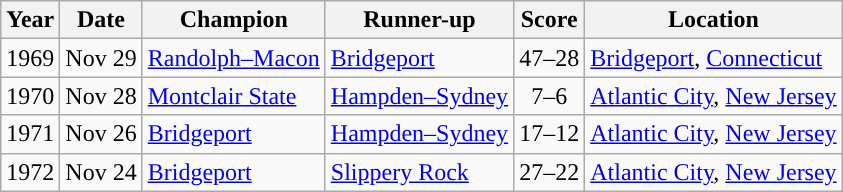<table class="wikitable sortable">
<tr>
<th width=px>Year</th>
<th width=px>Date</th>
<th width=px>Champion</th>
<th width=px>Runner-up</th>
<th width=px>Score</th>
<th width=px>Location</th>
</tr>
<tr>
<td>1969</td>
<td>Nov 29</td>
<td><a href='#'>Randolph–Macon</a></td>
<td><a href='#'>Bridgeport</a></td>
<td align=center>47–28</td>
<td><a href='#'>Bridgeport</a>, <a href='#'>Connecticut</a></td>
</tr>
<tr>
<td>1970</td>
<td>Nov 28</td>
<td><a href='#'>Montclair State</a></td>
<td><a href='#'>Hampden–Sydney</a></td>
<td align=center>7–6</td>
<td><a href='#'>Atlantic City</a>, <a href='#'>New Jersey</a></td>
</tr>
<tr>
<td>1971</td>
<td>Nov 26</td>
<td><a href='#'>Bridgeport</a></td>
<td><a href='#'>Hampden–Sydney</a></td>
<td align=center>17–12</td>
<td><a href='#'>Atlantic City</a>, <a href='#'>New Jersey</a></td>
</tr>
<tr>
<td>1972</td>
<td>Nov 24</td>
<td><a href='#'>Bridgeport</a></td>
<td><a href='#'>Slippery Rock</a></td>
<td align=center>27–22</td>
<td><a href='#'>Atlantic City</a>, <a href='#'>New Jersey</a></td>
</tr>
</table>
